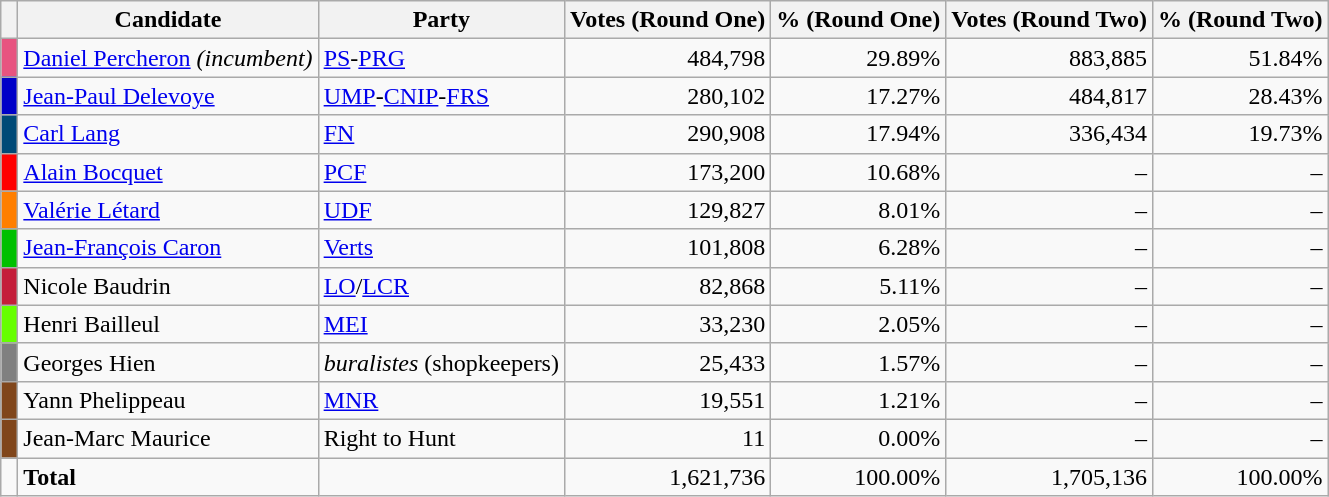<table class="wikitable" style="text-align:right">
<tr>
<th></th>
<th>Candidate</th>
<th>Party</th>
<th>Votes (Round One)</th>
<th>% (Round One)</th>
<th>Votes (Round Two)</th>
<th>% (Round Two)</th>
</tr>
<tr>
<td bgcolor="#E75480"> </td>
<td align=left><a href='#'>Daniel Percheron</a> <em>(incumbent)</em></td>
<td align=left><a href='#'>PS</a>-<a href='#'>PRG</a></td>
<td>484,798</td>
<td>29.89%</td>
<td>883,885</td>
<td>51.84%</td>
</tr>
<tr>
<td bgcolor="#0000C8"> </td>
<td align=left><a href='#'>Jean-Paul Delevoye</a></td>
<td align=left><a href='#'>UMP</a>-<a href='#'>CNIP</a>-<a href='#'>FRS</a></td>
<td>280,102</td>
<td>17.27%</td>
<td>484,817</td>
<td>28.43%</td>
</tr>
<tr>
<td bgcolor="#004A77"> </td>
<td align=left><a href='#'>Carl Lang</a></td>
<td align=left><a href='#'>FN</a></td>
<td>290,908</td>
<td>17.94%</td>
<td>336,434</td>
<td>19.73%</td>
</tr>
<tr>
<td bgcolor="RED"> </td>
<td align=left><a href='#'>Alain Bocquet</a></td>
<td align=left><a href='#'>PCF</a></td>
<td>173,200</td>
<td>10.68%</td>
<td>–</td>
<td>–</td>
</tr>
<tr>
<td bgcolor="#FF7F00"> </td>
<td align=left><a href='#'>Valérie Létard</a></td>
<td align=left><a href='#'>UDF</a></td>
<td>129,827</td>
<td>8.01%</td>
<td>–</td>
<td>–</td>
</tr>
<tr>
<td bgcolor="#00c000"> </td>
<td align=left><a href='#'>Jean-François Caron</a></td>
<td align=left><a href='#'>Verts</a></td>
<td>101,808</td>
<td>6.28%</td>
<td>–</td>
<td>–</td>
</tr>
<tr>
<td bgcolor="#C41E3A"> </td>
<td align=left>Nicole Baudrin</td>
<td align=left><a href='#'>LO</a>/<a href='#'>LCR</a></td>
<td>82,868</td>
<td>5.11%</td>
<td>–</td>
<td>–</td>
</tr>
<tr>
<td bgcolor="#66FF00"> </td>
<td align=left>Henri Bailleul</td>
<td align=left><a href='#'>MEI</a></td>
<td>33,230</td>
<td>2.05%</td>
<td>–</td>
<td>–</td>
</tr>
<tr>
<td bgcolor="GRAY"> </td>
<td align=left>Georges Hien</td>
<td align=left><em>buralistes</em> (shopkeepers)</td>
<td>25,433</td>
<td>1.57%</td>
<td>–</td>
<td>–</td>
</tr>
<tr>
<td bgcolor="#80461B"> </td>
<td align=left>Yann Phelippeau</td>
<td align=left><a href='#'>MNR</a></td>
<td>19,551</td>
<td>1.21%</td>
<td>–</td>
<td>–</td>
</tr>
<tr>
<td bgcolor="#80461b"> </td>
<td align=left>Jean-Marc Maurice</td>
<td align=left>Right to Hunt</td>
<td>11</td>
<td>0.00%</td>
<td>–</td>
<td>–</td>
</tr>
<tr>
<td></td>
<td align=left><strong>Total</strong></td>
<td align=left></td>
<td>1,621,736</td>
<td>100.00%</td>
<td>1,705,136</td>
<td>100.00%</td>
</tr>
</table>
